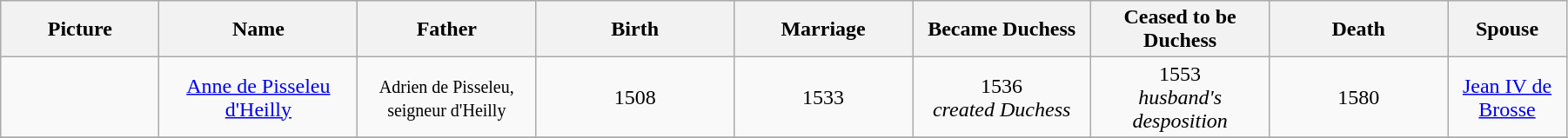<table width=95% class="wikitable">
<tr>
<th width = "8%">Picture</th>
<th width = "10%">Name</th>
<th width = "9%">Father</th>
<th width = "10%">Birth</th>
<th width = "9%">Marriage</th>
<th width = "9%">Became Duchess</th>
<th width = "9%">Ceased to be Duchess</th>
<th width = "9%">Death</th>
<th width = "6%">Spouse</th>
</tr>
<tr>
<td align="center"></td>
<td align="center"><a href='#'>Anne de Pisseleu d'Heilly</a></td>
<td align="center"><small>Adrien de Pisseleu, seigneur d'Heilly</small></td>
<td align="center">1508</td>
<td align="center">1533</td>
<td align="center">1536<br><em>created Duchess</em></td>
<td align="center">1553<br><em>husband's desposition</em></td>
<td align="center">1580</td>
<td align="center"><a href='#'>Jean IV de Brosse</a></td>
</tr>
<tr>
</tr>
</table>
